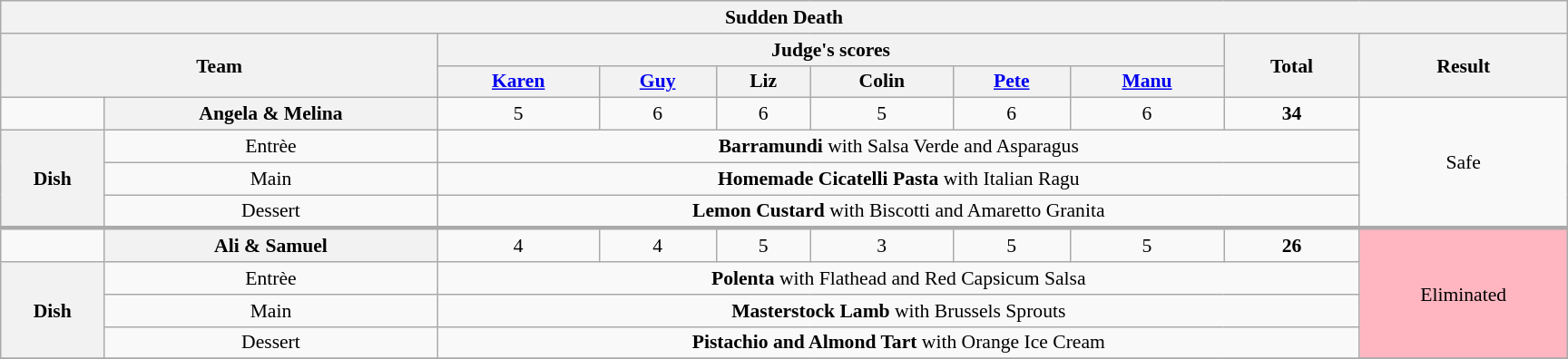<table class="wikitable plainrowheaders" style="margin:1em auto; text-align:center; font-size:90%; width:80em;">
<tr>
<th colspan="10" >Sudden Death</th>
</tr>
<tr>
<th rowspan="2" colspan="2">Team</th>
<th colspan="6">Judge's scores</th>
<th rowspan="2">Total<br></th>
<th rowspan="2">Result</th>
</tr>
<tr>
<th><a href='#'>Karen</a></th>
<th><a href='#'>Guy</a></th>
<th>Liz</th>
<th>Colin</th>
<th><a href='#'>Pete</a></th>
<th><a href='#'>Manu</a></th>
</tr>
<tr>
<td></td>
<th>Angela & Melina</th>
<td>5</td>
<td>6</td>
<td>6</td>
<td>5</td>
<td>6</td>
<td>6</td>
<td><strong>34</strong></td>
<td rowspan="4">Safe</td>
</tr>
<tr>
<th rowspan="3">Dish</th>
<td>Entrèe</td>
<td colspan="7"><strong>Barramundi</strong> with Salsa Verde and Asparagus</td>
</tr>
<tr>
<td>Main</td>
<td colspan="7"><strong>Homemade Cicatelli Pasta</strong> with Italian Ragu</td>
</tr>
<tr>
<td>Dessert</td>
<td colspan="7"><strong>Lemon Custard</strong> with Biscotti and Amaretto Granita</td>
</tr>
<tr style="border-top:3px solid #aaa;">
<td></td>
<th>Ali & Samuel</th>
<td>4</td>
<td>4</td>
<td>5</td>
<td>3</td>
<td>5</td>
<td>5</td>
<td><strong>26</strong></td>
<td rowspan="4" style="background:lightpink">Eliminated</td>
</tr>
<tr>
<th rowspan="3">Dish</th>
<td>Entrèe</td>
<td colspan="7"><strong>Polenta</strong> with Flathead and Red Capsicum Salsa</td>
</tr>
<tr>
<td>Main</td>
<td colspan="7"><strong>Masterstock Lamb</strong> with Brussels Sprouts</td>
</tr>
<tr>
<td>Dessert</td>
<td colspan="7"><strong>Pistachio and Almond Tart</strong> with Orange Ice Cream</td>
</tr>
<tr>
</tr>
</table>
